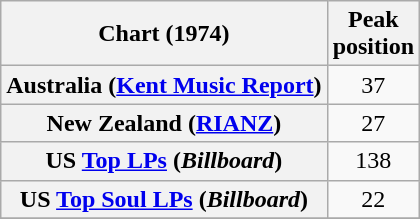<table class="wikitable plainrowheaders" style="text-align:center;">
<tr>
<th>Chart (1974)</th>
<th>Peak<br>position</th>
</tr>
<tr>
<th scope="row">Australia (<a href='#'>Kent Music Report</a>)</th>
<td>37</td>
</tr>
<tr>
<th scope="row">New Zealand (<a href='#'>RIANZ</a>)</th>
<td>27</td>
</tr>
<tr>
<th scope="row">US <a href='#'>Top LPs</a> (<em>Billboard</em>)</th>
<td>138</td>
</tr>
<tr>
<th scope="row">US <a href='#'>Top Soul LPs</a> (<em>Billboard</em>)</th>
<td>22</td>
</tr>
<tr>
</tr>
</table>
